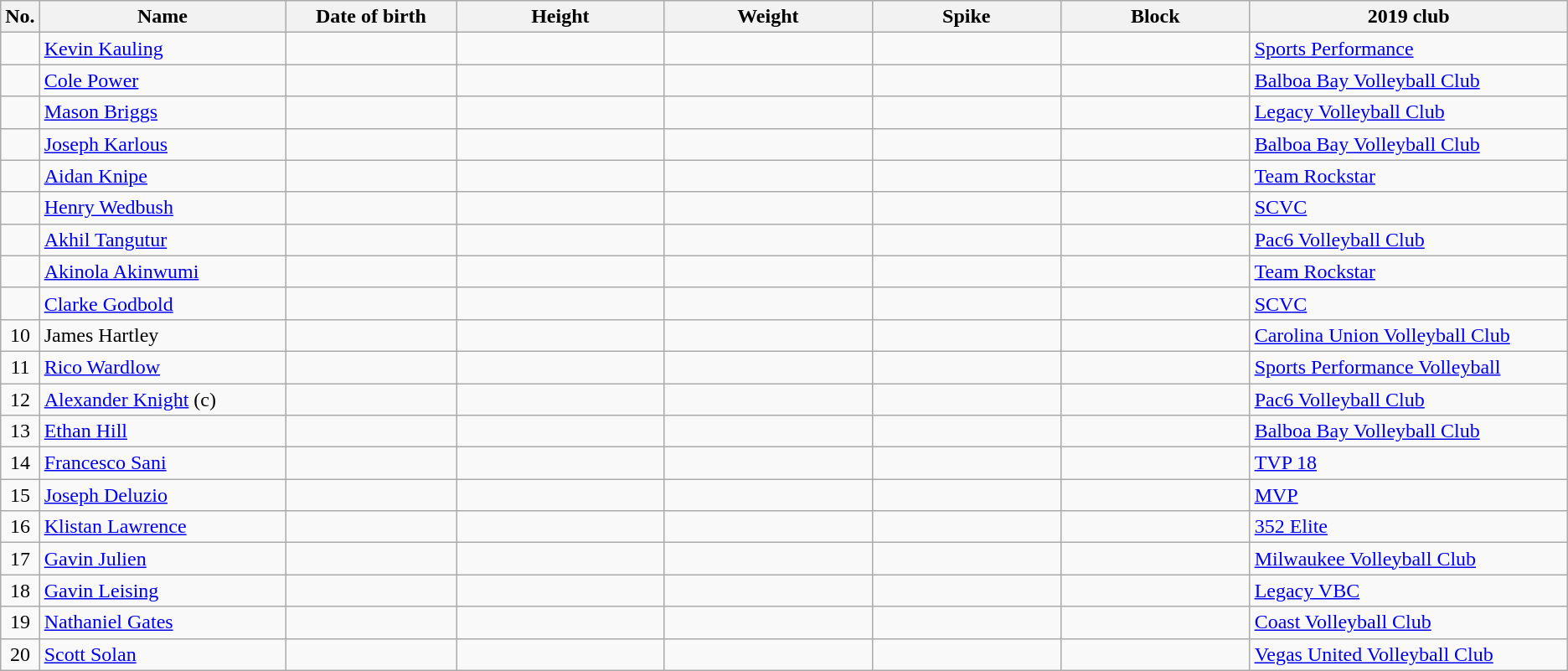<table class="wikitable sortable" style="text-align:center;">
<tr>
<th>No.</th>
<th style="width:13em">Name</th>
<th style="width:9em">Date of birth</th>
<th style="width:11em">Height</th>
<th style="width:11em">Weight</th>
<th style="width:10em">Spike</th>
<th style="width:10em">Block</th>
<th style="width:17em">2019 club</th>
</tr>
<tr>
<td></td>
<td align=left><a href='#'>Kevin Kauling</a></td>
<td align=right></td>
<td></td>
<td></td>
<td></td>
<td></td>
<td align=left> <a href='#'>Sports Performance</a></td>
</tr>
<tr>
<td></td>
<td align=left><a href='#'>Cole Power</a></td>
<td align=right></td>
<td></td>
<td></td>
<td></td>
<td></td>
<td align=left> <a href='#'>Balboa Bay Volleyball Club</a></td>
</tr>
<tr>
<td></td>
<td align=left><a href='#'>Mason Briggs</a></td>
<td align=right></td>
<td></td>
<td></td>
<td></td>
<td></td>
<td align=left> <a href='#'>Legacy Volleyball Club</a></td>
</tr>
<tr>
<td></td>
<td align=left><a href='#'>Joseph Karlous</a></td>
<td align=right></td>
<td></td>
<td></td>
<td></td>
<td></td>
<td align=left> <a href='#'>Balboa Bay Volleyball Club</a></td>
</tr>
<tr>
<td></td>
<td align=left><a href='#'>Aidan Knipe</a></td>
<td align=right></td>
<td></td>
<td></td>
<td></td>
<td></td>
<td align=left> <a href='#'>Team Rockstar</a></td>
</tr>
<tr>
<td></td>
<td align=left><a href='#'>Henry Wedbush</a></td>
<td align=right></td>
<td></td>
<td></td>
<td></td>
<td></td>
<td align=left> <a href='#'>SCVC</a></td>
</tr>
<tr>
<td></td>
<td align=left><a href='#'>Akhil Tangutur</a></td>
<td align=right></td>
<td></td>
<td></td>
<td></td>
<td></td>
<td align=left> <a href='#'>Pac6 Volleyball Club</a></td>
</tr>
<tr>
<td></td>
<td align=left><a href='#'>Akinola Akinwumi</a></td>
<td align=right></td>
<td></td>
<td></td>
<td></td>
<td></td>
<td align=left> <a href='#'>Team Rockstar</a></td>
</tr>
<tr>
<td></td>
<td align=left><a href='#'>Clarke Godbold</a></td>
<td align=right></td>
<td></td>
<td></td>
<td></td>
<td></td>
<td align=left> <a href='#'>SCVC</a></td>
</tr>
<tr>
<td>10</td>
<td align=left>James Hartley</td>
<td align=right></td>
<td></td>
<td></td>
<td></td>
<td></td>
<td align=left> <a href='#'>Carolina Union Volleyball Club</a></td>
</tr>
<tr>
<td>11</td>
<td align=left><a href='#'>Rico Wardlow</a></td>
<td align=right></td>
<td></td>
<td></td>
<td></td>
<td></td>
<td align=left> <a href='#'>Sports Performance Volleyball</a></td>
</tr>
<tr>
<td>12</td>
<td align=left><a href='#'>Alexander Knight</a> (c)</td>
<td align=right></td>
<td></td>
<td></td>
<td></td>
<td></td>
<td align=left> <a href='#'>Pac6 Volleyball Club</a></td>
</tr>
<tr>
<td>13</td>
<td align=left><a href='#'>Ethan Hill</a></td>
<td align=right></td>
<td></td>
<td></td>
<td></td>
<td></td>
<td align=left> <a href='#'>Balboa Bay Volleyball Club</a></td>
</tr>
<tr>
<td>14</td>
<td align=left><a href='#'>Francesco Sani</a></td>
<td align=right></td>
<td></td>
<td></td>
<td></td>
<td></td>
<td align=left> <a href='#'>TVP 18</a></td>
</tr>
<tr>
<td>15</td>
<td align=left><a href='#'>Joseph Deluzio</a></td>
<td align=right></td>
<td></td>
<td></td>
<td></td>
<td></td>
<td align=left> <a href='#'>MVP</a></td>
</tr>
<tr>
<td>16</td>
<td align=left><a href='#'>Klistan Lawrence</a></td>
<td align=right></td>
<td></td>
<td></td>
<td></td>
<td></td>
<td align=left> <a href='#'>352 Elite</a></td>
</tr>
<tr>
<td>17</td>
<td align=left><a href='#'>Gavin Julien</a></td>
<td align=right></td>
<td></td>
<td></td>
<td></td>
<td></td>
<td align=left> <a href='#'>Milwaukee Volleyball Club</a></td>
</tr>
<tr>
<td>18</td>
<td align=left><a href='#'>Gavin Leising</a></td>
<td align=right></td>
<td></td>
<td></td>
<td></td>
<td></td>
<td align=left> <a href='#'>Legacy VBC</a></td>
</tr>
<tr>
<td>19</td>
<td align=left><a href='#'>Nathaniel Gates</a></td>
<td align=right></td>
<td></td>
<td></td>
<td></td>
<td></td>
<td align=left> <a href='#'>Coast Volleyball Club</a></td>
</tr>
<tr>
<td>20</td>
<td align=left><a href='#'>Scott Solan</a></td>
<td align=right></td>
<td></td>
<td></td>
<td></td>
<td></td>
<td align=left> <a href='#'>Vegas United Volleyball Club</a></td>
</tr>
</table>
